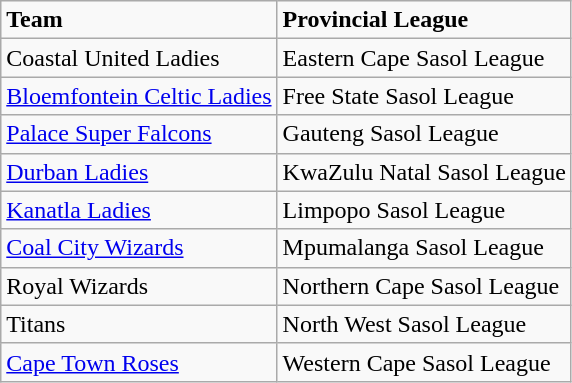<table class="wikitable sortable" style="text_align: left;">
<tr>
<td><strong>Team</strong></td>
<td><strong>Provincial League</strong></td>
</tr>
<tr>
<td>Coastal United Ladies</td>
<td>Eastern Cape Sasol League</td>
</tr>
<tr>
<td><a href='#'>Bloemfontein Celtic Ladies</a></td>
<td>Free State Sasol League</td>
</tr>
<tr>
<td><a href='#'>Palace Super Falcons</a></td>
<td>Gauteng Sasol League</td>
</tr>
<tr>
<td><a href='#'>Durban Ladies</a></td>
<td>KwaZulu Natal Sasol League</td>
</tr>
<tr>
<td><a href='#'>Kanatla Ladies</a></td>
<td>Limpopo Sasol League</td>
</tr>
<tr>
<td><a href='#'>Coal City Wizards</a></td>
<td>Mpumalanga Sasol League</td>
</tr>
<tr>
<td>Royal Wizards</td>
<td>Northern Cape Sasol League</td>
</tr>
<tr>
<td>Titans</td>
<td>North West Sasol League</td>
</tr>
<tr>
<td><a href='#'>Cape Town Roses</a></td>
<td>Western Cape Sasol League</td>
</tr>
</table>
